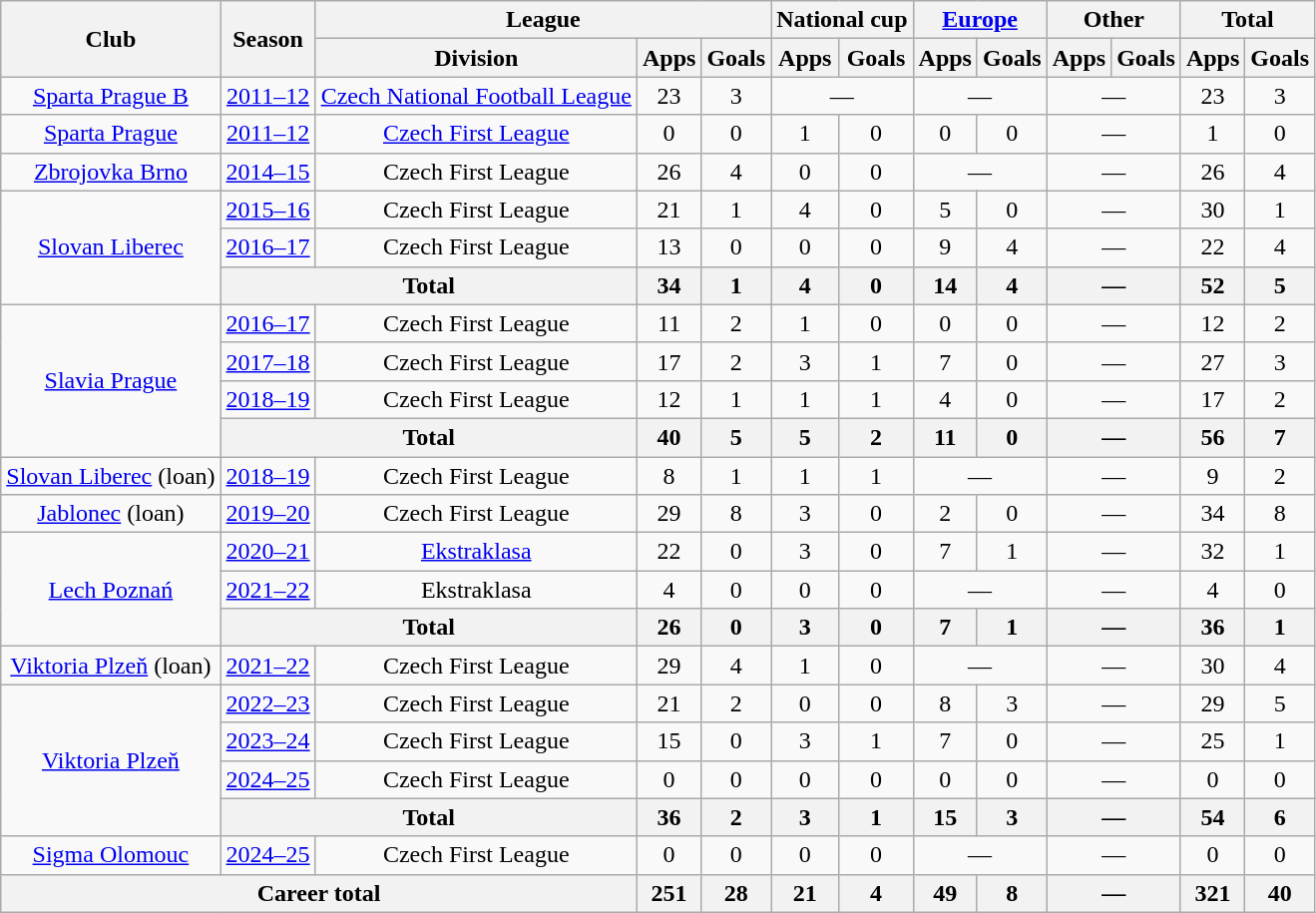<table class="wikitable" style="text-align:center">
<tr>
<th rowspan="2">Club</th>
<th rowspan="2">Season</th>
<th colspan="3">League</th>
<th colspan="2">National cup</th>
<th colspan="2"><a href='#'>Europe</a></th>
<th colspan="2">Other</th>
<th colspan="2">Total</th>
</tr>
<tr>
<th>Division</th>
<th>Apps</th>
<th>Goals</th>
<th>Apps</th>
<th>Goals</th>
<th>Apps</th>
<th>Goals</th>
<th>Apps</th>
<th>Goals</th>
<th>Apps</th>
<th>Goals</th>
</tr>
<tr>
<td><a href='#'>Sparta Prague B</a></td>
<td><a href='#'>2011–12</a></td>
<td><a href='#'>Czech National Football League</a></td>
<td>23</td>
<td>3</td>
<td colspan="2">—</td>
<td colspan="2">—</td>
<td colspan="2">—</td>
<td>23</td>
<td>3</td>
</tr>
<tr>
<td><a href='#'>Sparta Prague</a></td>
<td><a href='#'>2011–12</a></td>
<td><a href='#'>Czech First League</a></td>
<td>0</td>
<td>0</td>
<td>1</td>
<td>0</td>
<td>0</td>
<td>0</td>
<td colspan="2">—</td>
<td>1</td>
<td>0</td>
</tr>
<tr>
<td><a href='#'>Zbrojovka Brno</a></td>
<td><a href='#'>2014–15</a></td>
<td>Czech First League</td>
<td>26</td>
<td>4</td>
<td>0</td>
<td>0</td>
<td colspan="2">—</td>
<td colspan="2">—</td>
<td>26</td>
<td>4</td>
</tr>
<tr>
<td rowspan="3"><a href='#'>Slovan Liberec</a></td>
<td><a href='#'>2015–16</a></td>
<td>Czech First League</td>
<td>21</td>
<td>1</td>
<td>4</td>
<td>0</td>
<td>5</td>
<td>0</td>
<td colspan="2">—</td>
<td>30</td>
<td>1</td>
</tr>
<tr>
<td><a href='#'>2016–17</a></td>
<td>Czech First League</td>
<td>13</td>
<td>0</td>
<td>0</td>
<td>0</td>
<td>9</td>
<td>4</td>
<td colspan="2">—</td>
<td>22</td>
<td>4</td>
</tr>
<tr>
<th colspan="2">Total</th>
<th>34</th>
<th>1</th>
<th>4</th>
<th>0</th>
<th>14</th>
<th>4</th>
<th colspan="2">—</th>
<th>52</th>
<th>5</th>
</tr>
<tr>
<td rowspan="4"><a href='#'>Slavia Prague</a></td>
<td><a href='#'>2016–17</a></td>
<td>Czech First League</td>
<td>11</td>
<td>2</td>
<td>1</td>
<td>0</td>
<td>0</td>
<td>0</td>
<td colspan="2">—</td>
<td>12</td>
<td>2</td>
</tr>
<tr>
<td><a href='#'>2017–18</a></td>
<td>Czech First League</td>
<td>17</td>
<td>2</td>
<td>3</td>
<td>1</td>
<td>7</td>
<td>0</td>
<td colspan="2">—</td>
<td>27</td>
<td>3</td>
</tr>
<tr>
<td><a href='#'>2018–19</a></td>
<td>Czech First League</td>
<td>12</td>
<td>1</td>
<td>1</td>
<td>1</td>
<td>4</td>
<td>0</td>
<td colspan="2">—</td>
<td>17</td>
<td>2</td>
</tr>
<tr>
<th colspan="2">Total</th>
<th>40</th>
<th>5</th>
<th>5</th>
<th>2</th>
<th>11</th>
<th>0</th>
<th colspan="2">—</th>
<th>56</th>
<th>7</th>
</tr>
<tr>
<td><a href='#'>Slovan Liberec</a> (loan)</td>
<td><a href='#'>2018–19</a></td>
<td>Czech First League</td>
<td>8</td>
<td>1</td>
<td>1</td>
<td>1</td>
<td colspan="2">—</td>
<td colspan="2">—</td>
<td>9</td>
<td>2</td>
</tr>
<tr>
<td><a href='#'>Jablonec</a> (loan)</td>
<td><a href='#'>2019–20</a></td>
<td>Czech First League</td>
<td>29</td>
<td>8</td>
<td>3</td>
<td>0</td>
<td>2</td>
<td>0</td>
<td colspan="2">—</td>
<td>34</td>
<td>8</td>
</tr>
<tr>
<td rowspan="3"><a href='#'>Lech Poznań</a></td>
<td><a href='#'>2020–21</a></td>
<td><a href='#'>Ekstraklasa</a></td>
<td>22</td>
<td>0</td>
<td>3</td>
<td>0</td>
<td>7</td>
<td>1</td>
<td colspan="2">—</td>
<td>32</td>
<td>1</td>
</tr>
<tr>
<td><a href='#'>2021–22</a></td>
<td>Ekstraklasa</td>
<td>4</td>
<td>0</td>
<td>0</td>
<td>0</td>
<td colspan="2">—</td>
<td colspan="2">—</td>
<td>4</td>
<td>0</td>
</tr>
<tr>
<th colspan="2">Total</th>
<th>26</th>
<th>0</th>
<th>3</th>
<th>0</th>
<th>7</th>
<th>1</th>
<th colspan="2">—</th>
<th>36</th>
<th>1</th>
</tr>
<tr>
<td><a href='#'>Viktoria Plzeň</a> (loan)</td>
<td><a href='#'>2021–22</a></td>
<td>Czech First League</td>
<td>29</td>
<td>4</td>
<td>1</td>
<td>0</td>
<td colspan="2">—</td>
<td colspan="2">—</td>
<td>30</td>
<td>4</td>
</tr>
<tr>
<td rowspan="4"><a href='#'>Viktoria Plzeň</a></td>
<td><a href='#'>2022–23</a></td>
<td>Czech First League</td>
<td>21</td>
<td>2</td>
<td>0</td>
<td>0</td>
<td>8</td>
<td>3</td>
<td colspan="2">—</td>
<td>29</td>
<td>5</td>
</tr>
<tr>
<td><a href='#'>2023–24</a></td>
<td>Czech First League</td>
<td>15</td>
<td>0</td>
<td>3</td>
<td>1</td>
<td>7</td>
<td>0</td>
<td colspan="2">—</td>
<td>25</td>
<td>1</td>
</tr>
<tr>
<td><a href='#'>2024–25</a></td>
<td>Czech First League</td>
<td>0</td>
<td>0</td>
<td>0</td>
<td>0</td>
<td>0</td>
<td>0</td>
<td colspan="2">—</td>
<td>0</td>
<td>0</td>
</tr>
<tr>
<th colspan="2">Total</th>
<th>36</th>
<th>2</th>
<th>3</th>
<th>1</th>
<th>15</th>
<th>3</th>
<th colspan="2">—</th>
<th>54</th>
<th>6</th>
</tr>
<tr>
<td><a href='#'>Sigma Olomouc</a></td>
<td><a href='#'>2024–25</a></td>
<td>Czech First League</td>
<td>0</td>
<td>0</td>
<td>0</td>
<td>0</td>
<td colspan="2">—</td>
<td colspan="2">—</td>
<td>0</td>
<td>0</td>
</tr>
<tr>
<th colspan="3">Career total</th>
<th>251</th>
<th>28</th>
<th>21</th>
<th>4</th>
<th>49</th>
<th>8</th>
<th colspan="2">—</th>
<th>321</th>
<th>40</th>
</tr>
</table>
